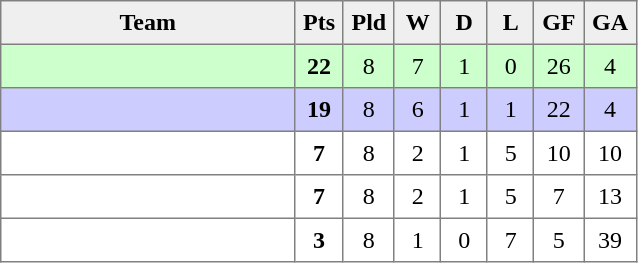<table style=border-collapse:collapse border=1 cellspacing=0 cellpadding=5>
<tr style="text-align:center; background:#efefef;">
<th width=185>Team</th>
<th width=20>Pts</th>
<th width=20>Pld</th>
<th width=20>W</th>
<th width=20>D</th>
<th width=20>L</th>
<th width=20>GF</th>
<th width=20>GA</th>
</tr>
<tr style="text-align:center; background:#cfc;">
<td align=left></td>
<td><strong>22</strong></td>
<td>8</td>
<td>7</td>
<td>1</td>
<td>0</td>
<td>26</td>
<td>4</td>
</tr>
<tr style="text-align:center; background:#ccf;">
<td align=left></td>
<td><strong>19</strong></td>
<td>8</td>
<td>6</td>
<td>1</td>
<td>1</td>
<td>22</td>
<td>4</td>
</tr>
<tr align=center>
<td align=left></td>
<td><strong>7</strong></td>
<td>8</td>
<td>2</td>
<td>1</td>
<td>5</td>
<td>10</td>
<td>10</td>
</tr>
<tr align=center>
<td align=left></td>
<td><strong>7</strong></td>
<td>8</td>
<td>2</td>
<td>1</td>
<td>5</td>
<td>7</td>
<td>13</td>
</tr>
<tr align=center>
<td align=left></td>
<td><strong>3</strong></td>
<td>8</td>
<td>1</td>
<td>0</td>
<td>7</td>
<td>5</td>
<td>39</td>
</tr>
</table>
